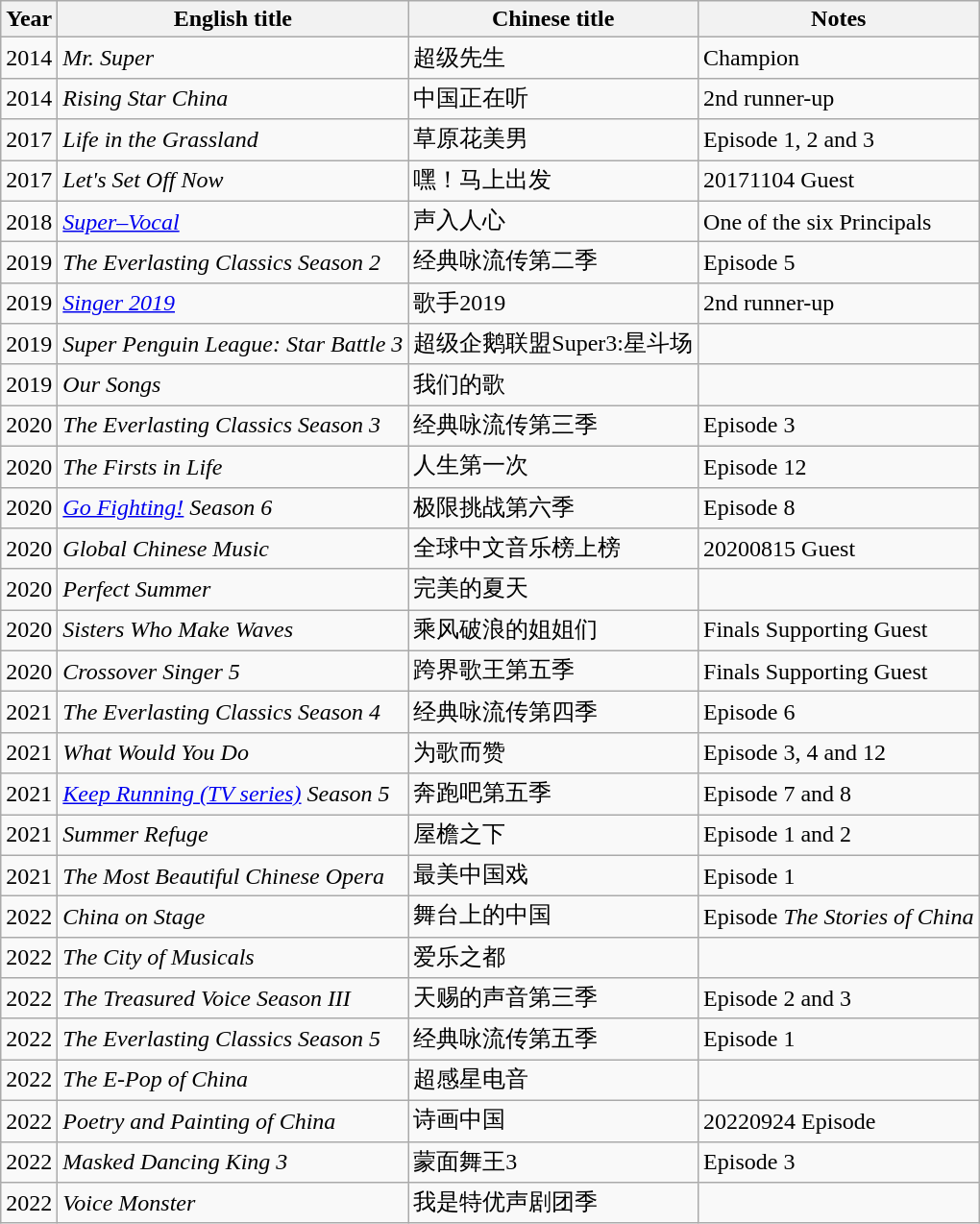<table class="wikitable">
<tr>
<th>Year</th>
<th>English title</th>
<th>Chinese title</th>
<th>Notes</th>
</tr>
<tr>
<td>2014</td>
<td><em>Mr. Super</em></td>
<td>超级先生</td>
<td>Champion</td>
</tr>
<tr>
<td>2014</td>
<td><em>Rising Star China</em></td>
<td>中国正在听</td>
<td>2nd runner-up</td>
</tr>
<tr>
<td>2017</td>
<td><em>Life in the Grassland</em></td>
<td>草原花美男</td>
<td>Episode 1, 2 and 3</td>
</tr>
<tr>
<td>2017</td>
<td><em>Let's Set Off Now</em></td>
<td>嘿！马上出发</td>
<td>20171104 Guest</td>
</tr>
<tr>
<td>2018</td>
<td><em><a href='#'>Super–Vocal</a></em></td>
<td>声入人心</td>
<td>One of the six Principals</td>
</tr>
<tr>
<td>2019</td>
<td><em> The Everlasting Classics Season 2</em></td>
<td>经典咏流传第二季</td>
<td>Episode 5</td>
</tr>
<tr>
<td>2019</td>
<td><em><a href='#'>Singer 2019</a></em></td>
<td>歌手2019</td>
<td>2nd runner-up</td>
</tr>
<tr>
<td>2019</td>
<td><em>Super Penguin League: Star Battle 3</em></td>
<td>超级企鹅联盟Super3:星斗场</td>
<td></td>
</tr>
<tr>
<td>2019</td>
<td><em>Our Songs</em></td>
<td>我们的歌</td>
<td></td>
</tr>
<tr>
<td>2020</td>
<td><em>The Everlasting Classics Season 3</em></td>
<td>经典咏流传第三季</td>
<td>Episode 3</td>
</tr>
<tr>
<td>2020</td>
<td><em>The Firsts in Life</em></td>
<td>人生第一次</td>
<td>Episode 12</td>
</tr>
<tr>
<td>2020</td>
<td><em><a href='#'>Go Fighting!</a> Season 6</em></td>
<td>极限挑战第六季</td>
<td>Episode 8</td>
</tr>
<tr>
<td>2020</td>
<td><em>Global Chinese Music</em></td>
<td>全球中文音乐榜上榜</td>
<td>20200815 Guest</td>
</tr>
<tr>
<td>2020</td>
<td><em>Perfect Summer</em></td>
<td>完美的夏天</td>
<td></td>
</tr>
<tr>
<td>2020</td>
<td><em>Sisters Who Make Waves</em></td>
<td>乘风破浪的姐姐们</td>
<td>Finals Supporting Guest</td>
</tr>
<tr>
<td>2020</td>
<td><em>Crossover Singer 5</em></td>
<td>跨界歌王第五季</td>
<td>Finals Supporting Guest</td>
</tr>
<tr>
<td>2021</td>
<td><em>The Everlasting Classics Season 4</em></td>
<td>经典咏流传第四季</td>
<td>Episode 6</td>
</tr>
<tr>
<td>2021</td>
<td><em>What Would You Do</em></td>
<td>为歌而赞</td>
<td>Episode 3, 4 and 12</td>
</tr>
<tr>
<td>2021</td>
<td><em><a href='#'>Keep Running (TV series)</a> Season 5</em></td>
<td>奔跑吧第五季</td>
<td>Episode 7 and 8 </td>
</tr>
<tr>
<td>2021</td>
<td><em>Summer Refuge</em></td>
<td>屋檐之下</td>
<td>Episode 1 and 2</td>
</tr>
<tr>
<td>2021</td>
<td><em>The Most Beautiful Chinese Opera</em></td>
<td>最美中国戏</td>
<td>Episode 1</td>
</tr>
<tr>
<td>2022</td>
<td><em>China on Stage</em></td>
<td>舞台上的中国</td>
<td>Episode <em>The Stories of China </em> </td>
</tr>
<tr>
<td>2022</td>
<td><em>The City of Musicals</em></td>
<td>爱乐之都</td>
<td></td>
</tr>
<tr>
<td>2022</td>
<td><em>The Treasured Voice Season III</em></td>
<td>天赐的声音第三季</td>
<td>Episode 2 and 3</td>
</tr>
<tr>
<td>2022</td>
<td><em>The Everlasting Classics Season 5</em></td>
<td>经典咏流传第五季</td>
<td>Episode 1</td>
</tr>
<tr>
<td>2022</td>
<td><em>The E-Pop of China</em></td>
<td>超感星电音</td>
<td></td>
</tr>
<tr>
<td>2022</td>
<td><em>Poetry and Painting of China</em></td>
<td>诗画中国</td>
<td>20220924 Episode</td>
</tr>
<tr>
<td>2022</td>
<td><em>Masked Dancing King 3</em></td>
<td>蒙面舞王3</td>
<td>Episode 3</td>
</tr>
<tr>
<td>2022</td>
<td><em>Voice Monster</em></td>
<td>我是特优声剧团季</td>
<td></td>
</tr>
</table>
